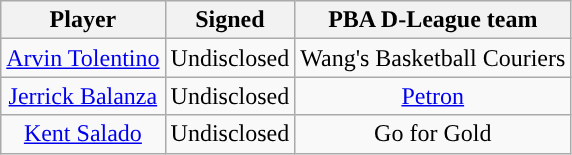<table class="wikitable sortable sortable">
<tr>
<th>Player</th>
<th>Signed</th>
<th>PBA D-League team</th>
</tr>
<tr style="text-align: center">
<td><a href='#'>Arvin Tolentino</a></td>
<td>Undisclosed</td>
<td>Wang's Basketball Couriers</td>
</tr>
<tr style="text-align: center">
<td><a href='#'>Jerrick Balanza</a></td>
<td>Undisclosed</td>
<td><a href='#'>Petron</a></td>
</tr>
<tr style="text-align: center">
<td><a href='#'>Kent Salado</a></td>
<td>Undisclosed</td>
<td>Go for Gold</td>
</tr>
</table>
